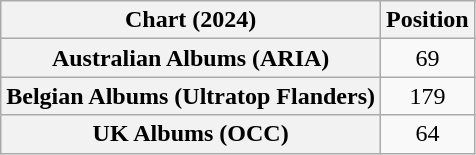<table class="wikitable sortable plainrowheaders" style="text-align:center">
<tr>
<th scope="col">Chart (2024)</th>
<th scope="col">Position</th>
</tr>
<tr>
<th scope="row">Australian Albums (ARIA)</th>
<td>69</td>
</tr>
<tr>
<th scope="row">Belgian Albums (Ultratop Flanders)</th>
<td>179</td>
</tr>
<tr>
<th scope="row">UK Albums (OCC)</th>
<td>64</td>
</tr>
</table>
